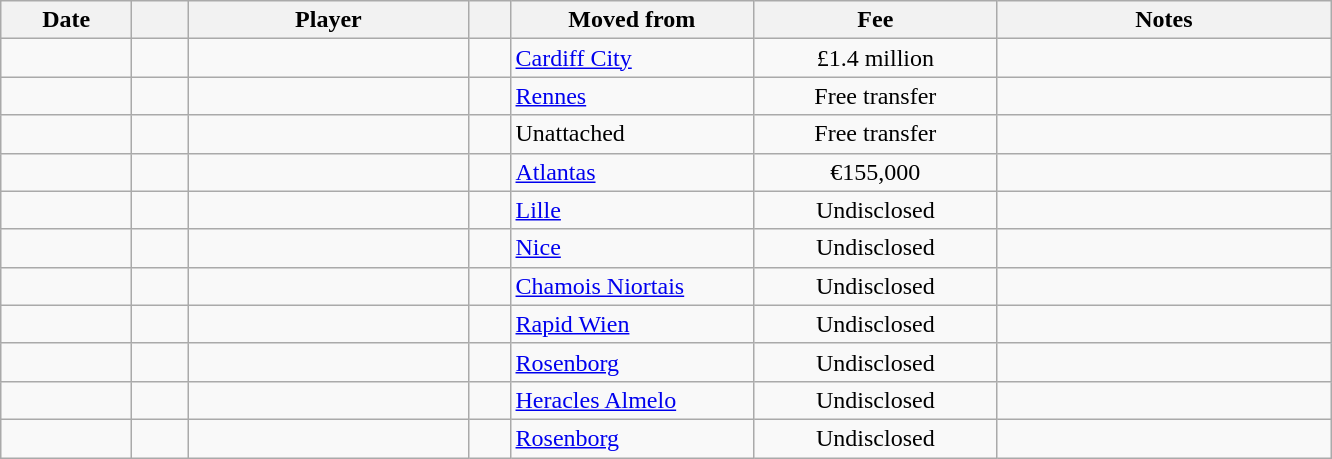<table class="wikitable sortable">
<tr>
<th style="width:80px;">Date</th>
<th style="width:30px;"></th>
<th style="width:180px;">Player</th>
<th style="width:20px;"></th>
<th style="width:155px;">Moved from</th>
<th style="width:155px;" class="unsortable">Fee</th>
<th style="width:215px;" class="unsortable">Notes</th>
</tr>
<tr>
<td></td>
<td align=center></td>
<td> </td>
<td></td>
<td> <a href='#'>Cardiff City</a></td>
<td align=center>£1.4 million</td>
<td align=center></td>
</tr>
<tr>
<td></td>
<td align=center></td>
<td> </td>
<td></td>
<td> <a href='#'>Rennes</a></td>
<td align=center>Free transfer</td>
<td align=center></td>
</tr>
<tr>
<td></td>
<td align=center></td>
<td> </td>
<td></td>
<td>Unattached</td>
<td align=center>Free transfer</td>
<td align=center></td>
</tr>
<tr>
<td></td>
<td align=center></td>
<td> </td>
<td></td>
<td> <a href='#'>Atlantas</a></td>
<td align=center>€155,000</td>
<td align=center></td>
</tr>
<tr>
<td></td>
<td align=center></td>
<td> </td>
<td></td>
<td> <a href='#'>Lille</a></td>
<td align=center>Undisclosed</td>
<td align=center></td>
</tr>
<tr>
<td></td>
<td align=center></td>
<td> </td>
<td></td>
<td> <a href='#'>Nice</a></td>
<td align=center>Undisclosed</td>
<td align=center></td>
</tr>
<tr>
<td></td>
<td align=center></td>
<td> </td>
<td></td>
<td> <a href='#'>Chamois Niortais</a></td>
<td align=center>Undisclosed</td>
<td align=center></td>
</tr>
<tr>
<td></td>
<td align=center></td>
<td> </td>
<td></td>
<td> <a href='#'>Rapid Wien</a></td>
<td align=center>Undisclosed</td>
<td align=center></td>
</tr>
<tr>
<td></td>
<td align=center></td>
<td> </td>
<td></td>
<td> <a href='#'>Rosenborg</a></td>
<td align=center>Undisclosed</td>
<td align=center></td>
</tr>
<tr>
<td></td>
<td align=center></td>
<td> </td>
<td></td>
<td> <a href='#'>Heracles Almelo</a></td>
<td align=center>Undisclosed</td>
<td align=center></td>
</tr>
<tr>
<td></td>
<td align=center></td>
<td> </td>
<td></td>
<td> <a href='#'>Rosenborg</a></td>
<td align=center>Undisclosed</td>
<td align=center></td>
</tr>
</table>
